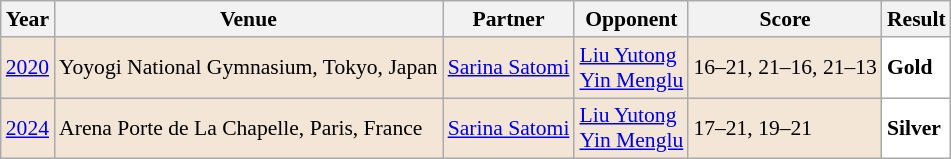<table class="sortable wikitable" style="font-size: 90%;">
<tr>
<th>Year</th>
<th>Venue</th>
<th>Partner</th>
<th>Opponent</th>
<th>Score</th>
<th>Result</th>
</tr>
<tr style="background:#F3E6D7">
<td align="center"><a href='#'>2020</a></td>
<td align="left">Yoyogi National Gymnasium, Tokyo, Japan</td>
<td align="left"> <a href='#'>Sarina Satomi</a></td>
<td align="left"> <a href='#'>Liu Yutong</a><br> <a href='#'>Yin Menglu</a></td>
<td align="left">16–21, 21–16, 21–13</td>
<td style="text-align:left; background:white"> <strong>Gold</strong></td>
</tr>
<tr style="background:#F3E6D7">
<td align="center"><a href='#'>2024</a></td>
<td align="left">Arena Porte de La Chapelle, Paris, France</td>
<td align="left"> <a href='#'>Sarina Satomi</a></td>
<td align="left"> <a href='#'>Liu Yutong</a><br> <a href='#'>Yin Menglu</a></td>
<td align="left">17–21, 19–21</td>
<td style="text-align:left; background:white"> <strong>Silver</strong></td>
</tr>
</table>
